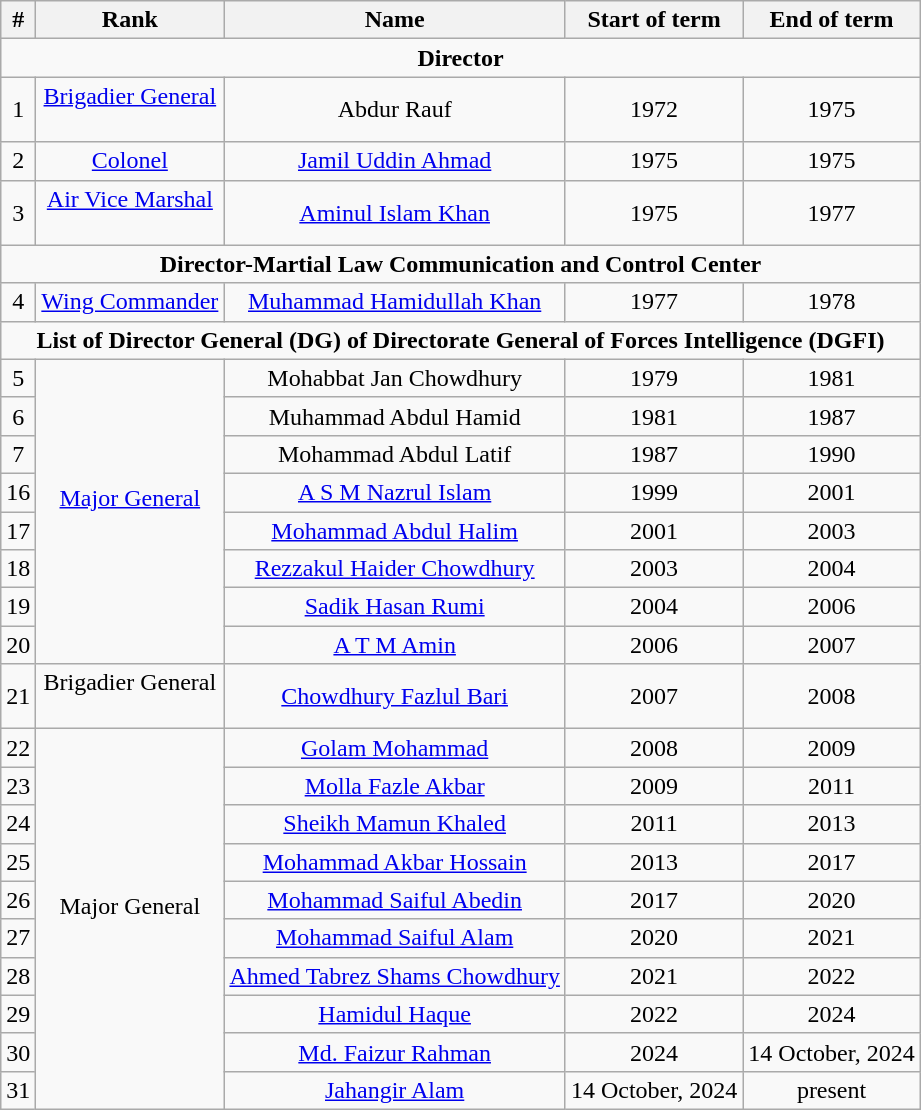<table class="wikitable" style="text-align:center">
<tr>
<th>#</th>
<th>Rank</th>
<th>Name</th>
<th>Start of term</th>
<th>End of term</th>
</tr>
<tr>
<td colspan="5"><strong>Director</strong></td>
</tr>
<tr>
<td>1</td>
<td><a href='#'>Brigadier General</a> <br>  <br></td>
<td>Abdur Rauf</td>
<td>1972</td>
<td>1975</td>
</tr>
<tr>
<td>2</td>
<td><a href='#'>Colonel</a> <br> </td>
<td><a href='#'>Jamil Uddin Ahmad</a></td>
<td>1975</td>
<td>1975</td>
</tr>
<tr>
<td>3</td>
<td><a href='#'>Air Vice Marshal</a> <br> <br></td>
<td><a href='#'>Aminul Islam Khan</a></td>
<td>1975</td>
<td>1977</td>
</tr>
<tr>
<td colspan="5"><strong>Director-Martial Law Communication and Control Center</strong></td>
</tr>
<tr>
<td>4</td>
<td><a href='#'>Wing Commander</a> <br> </td>
<td><a href='#'>Muhammad Hamidullah Khan</a></td>
<td>1977</td>
<td>1978</td>
</tr>
<tr>
<td colspan="5"><strong>List of Director General (DG) of Directorate General of Forces Intelligence (DGFI)</strong></td>
</tr>
<tr>
<td>5</td>
<td rowspan="8"><a href='#'>Major General</a> <br>  <br></td>
<td>Mohabbat Jan Chowdhury</td>
<td>1979</td>
<td>1981</td>
</tr>
<tr>
<td>6</td>
<td>Muhammad Abdul Hamid</td>
<td>1981</td>
<td>1987</td>
</tr>
<tr>
<td>7</td>
<td>Mohammad Abdul Latif</td>
<td>1987</td>
<td>1990</td>
</tr>
<tr>
<td>16</td>
<td><a href='#'>A S M Nazrul Islam</a></td>
<td>1999</td>
<td>2001</td>
</tr>
<tr>
<td>17</td>
<td><a href='#'>Mohammad Abdul Halim</a></td>
<td>2001</td>
<td>2003</td>
</tr>
<tr>
<td>18</td>
<td><a href='#'>Rezzakul Haider Chowdhury</a></td>
<td>2003</td>
<td>2004</td>
</tr>
<tr>
<td>19</td>
<td><a href='#'>Sadik Hasan Rumi</a></td>
<td>2004</td>
<td>2006</td>
</tr>
<tr>
<td>20</td>
<td><a href='#'>A T M Amin</a></td>
<td>2006</td>
<td>2007</td>
</tr>
<tr>
<td>21</td>
<td>Brigadier General<br>  <br></td>
<td><a href='#'>Chowdhury Fazlul Bari</a></td>
<td>2007</td>
<td>2008</td>
</tr>
<tr>
<td>22</td>
<td rowspan="10">Major General <br>  <br></td>
<td><a href='#'>Golam Mohammad</a></td>
<td>2008</td>
<td>2009</td>
</tr>
<tr>
<td>23</td>
<td><a href='#'>Molla Fazle Akbar</a></td>
<td>2009</td>
<td>2011</td>
</tr>
<tr>
<td>24</td>
<td><a href='#'>Sheikh Mamun Khaled</a></td>
<td>2011</td>
<td>2013</td>
</tr>
<tr>
<td>25</td>
<td><a href='#'>Mohammad Akbar Hossain</a></td>
<td>2013</td>
<td>2017</td>
</tr>
<tr>
<td>26</td>
<td><a href='#'>Mohammad Saiful Abedin</a></td>
<td>2017</td>
<td>2020</td>
</tr>
<tr>
<td>27</td>
<td><a href='#'>Mohammad Saiful Alam</a></td>
<td>2020</td>
<td>2021</td>
</tr>
<tr>
<td>28</td>
<td><a href='#'>Ahmed Tabrez Shams Chowdhury</a></td>
<td>2021</td>
<td>2022</td>
</tr>
<tr>
<td>29</td>
<td><a href='#'>Hamidul Haque</a></td>
<td>2022</td>
<td>2024</td>
</tr>
<tr>
<td>30</td>
<td><a href='#'>Md. Faizur Rahman</a></td>
<td>2024</td>
<td>14 October, 2024</td>
</tr>
<tr>
<td>31</td>
<td><a href='#'>Jahangir Alam</a></td>
<td>14 October, 2024</td>
<td>present</td>
</tr>
</table>
